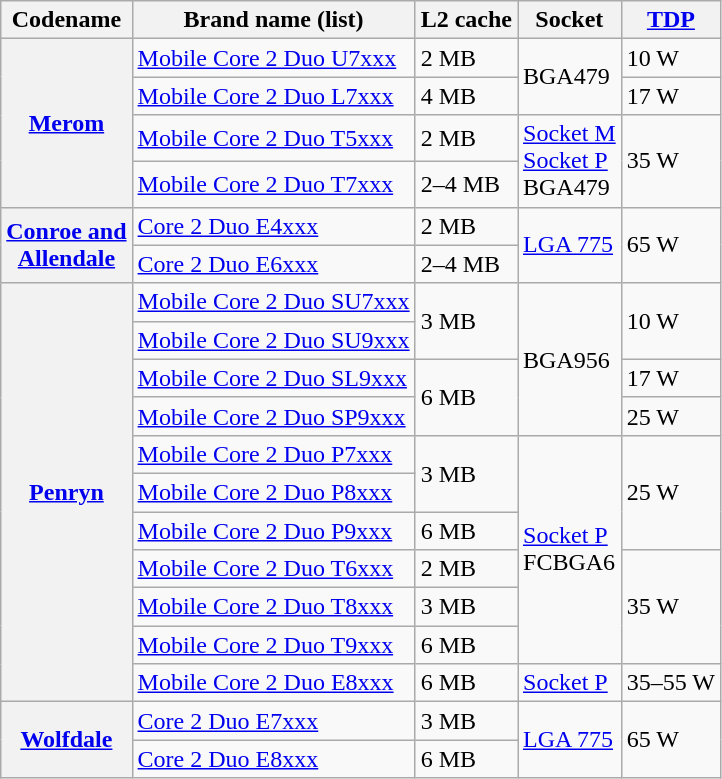<table class="wikitable">
<tr>
<th>Codename</th>
<th>Brand name (list)</th>
<th>L2 cache</th>
<th>Socket</th>
<th><a href='#'>TDP</a></th>
</tr>
<tr>
<th rowspan="4"><a href='#'>Merom</a></th>
<td><a href='#'>Mobile Core 2 Duo U7xxx</a></td>
<td>2 MB</td>
<td rowspan="2">BGA479</td>
<td>10 W</td>
</tr>
<tr>
<td><a href='#'>Mobile Core 2 Duo L7xxx</a></td>
<td>4 MB</td>
<td>17 W</td>
</tr>
<tr>
<td><a href='#'>Mobile Core 2 Duo T5xxx</a></td>
<td>2 MB</td>
<td rowspan="2"><a href='#'>Socket M</a><br><a href='#'>Socket P</a><br>BGA479</td>
<td rowspan="2">35 W</td>
</tr>
<tr>
<td><a href='#'>Mobile Core 2 Duo T7xxx</a></td>
<td>2–4 MB</td>
</tr>
<tr>
<th rowspan="2"><a href='#'>Conroe and<br>Allendale</a></th>
<td><a href='#'>Core 2 Duo E4xxx</a></td>
<td>2 MB</td>
<td rowspan="2"><a href='#'>LGA 775</a></td>
<td rowspan="2">65 W</td>
</tr>
<tr>
<td><a href='#'>Core 2 Duo E6xxx</a></td>
<td>2–4 MB</td>
</tr>
<tr>
<th rowspan="11"><a href='#'>Penryn</a></th>
<td><a href='#'>Mobile Core 2 Duo SU7xxx</a></td>
<td rowspan="2">3 MB</td>
<td rowspan="4">BGA956</td>
<td rowspan="2">10 W</td>
</tr>
<tr>
<td><a href='#'>Mobile Core 2 Duo SU9xxx</a></td>
</tr>
<tr>
<td><a href='#'>Mobile Core 2 Duo SL9xxx</a></td>
<td rowspan="2">6 MB</td>
<td>17 W</td>
</tr>
<tr>
<td><a href='#'>Mobile Core 2 Duo SP9xxx</a></td>
<td>25 W</td>
</tr>
<tr>
<td><a href='#'>Mobile Core 2 Duo P7xxx</a></td>
<td rowspan="2">3 MB</td>
<td rowspan="6"><a href='#'>Socket P</a><br>FCBGA6</td>
<td rowspan="3">25 W</td>
</tr>
<tr>
<td><a href='#'>Mobile Core 2 Duo P8xxx</a></td>
</tr>
<tr>
<td><a href='#'>Mobile Core 2 Duo P9xxx</a></td>
<td>6 MB</td>
</tr>
<tr>
<td><a href='#'>Mobile Core 2 Duo T6xxx</a></td>
<td>2 MB</td>
<td rowspan="3">35 W</td>
</tr>
<tr>
<td><a href='#'>Mobile Core 2 Duo T8xxx</a></td>
<td>3 MB</td>
</tr>
<tr>
<td><a href='#'>Mobile Core 2 Duo T9xxx</a></td>
<td>6 MB</td>
</tr>
<tr>
<td><a href='#'>Mobile Core 2 Duo E8xxx</a></td>
<td>6 MB</td>
<td><a href='#'>Socket P</a></td>
<td>35–55 W</td>
</tr>
<tr>
<th rowspan="2"><a href='#'>Wolfdale</a></th>
<td><a href='#'>Core 2 Duo E7xxx</a></td>
<td>3 MB</td>
<td rowspan="2"><a href='#'>LGA 775</a></td>
<td rowspan="2">65 W</td>
</tr>
<tr>
<td><a href='#'>Core 2 Duo E8xxx</a></td>
<td>6 MB</td>
</tr>
</table>
